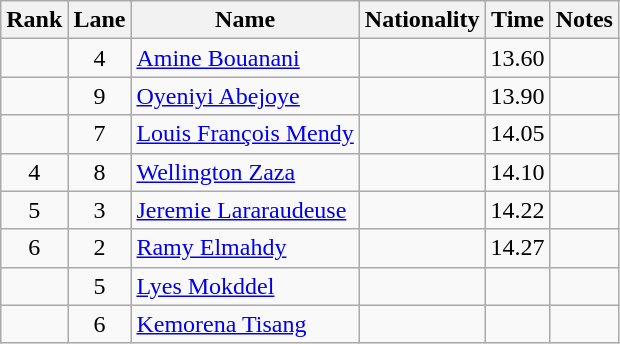<table class="wikitable sortable" style="text-align:center">
<tr>
<th>Rank</th>
<th>Lane</th>
<th>Name</th>
<th>Nationality</th>
<th>Time</th>
<th>Notes</th>
</tr>
<tr>
<td></td>
<td>4</td>
<td align=left><a href='#'>Amine Bouanani</a></td>
<td align=left></td>
<td>13.60</td>
<td></td>
</tr>
<tr>
<td></td>
<td>9</td>
<td align=left><a href='#'>Oyeniyi Abejoye</a></td>
<td align=left></td>
<td>13.90</td>
<td></td>
</tr>
<tr>
<td></td>
<td>7</td>
<td align=left><a href='#'>Louis François Mendy</a></td>
<td align=left></td>
<td>14.05</td>
<td></td>
</tr>
<tr>
<td>4</td>
<td>8</td>
<td align=left><a href='#'>Wellington Zaza</a></td>
<td align=left></td>
<td>14.10</td>
<td></td>
</tr>
<tr>
<td>5</td>
<td>3</td>
<td align=left><a href='#'>Jeremie Lararaudeuse</a></td>
<td align=left></td>
<td>14.22</td>
<td></td>
</tr>
<tr>
<td>6</td>
<td>2</td>
<td align=left><a href='#'>Ramy Elmahdy</a></td>
<td align=left></td>
<td>14.27</td>
<td></td>
</tr>
<tr>
<td></td>
<td>5</td>
<td align=left><a href='#'>Lyes Mokddel</a></td>
<td align=left></td>
<td></td>
<td></td>
</tr>
<tr>
<td></td>
<td>6</td>
<td align=left><a href='#'>Kemorena Tisang</a></td>
<td align=left></td>
<td></td>
<td></td>
</tr>
</table>
